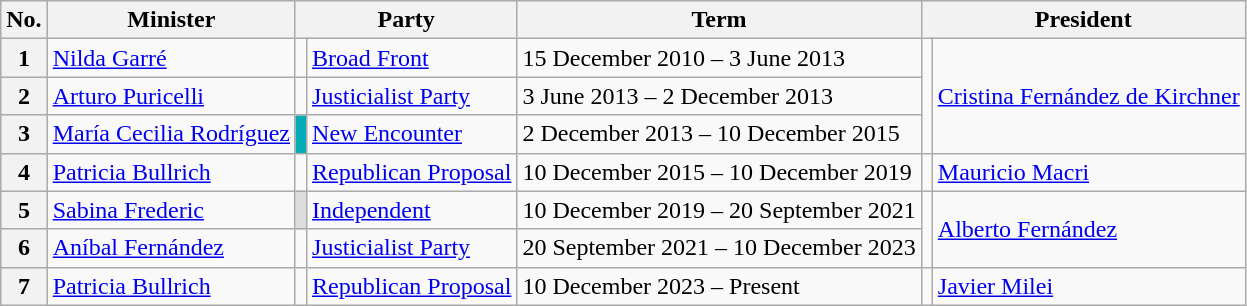<table class="wikitable">
<tr>
<th>No.</th>
<th>Minister</th>
<th colspan="2">Party</th>
<th>Term</th>
<th colspan="2">President</th>
</tr>
<tr>
<th>1</th>
<td><a href='#'>Nilda Garré</a></td>
<td bgcolor=></td>
<td><a href='#'>Broad Front</a></td>
<td>15 December 2010 – 3 June 2013</td>
<td rowspan=3 bgcolor=></td>
<td rowspan=3><a href='#'>Cristina Fernández de Kirchner</a></td>
</tr>
<tr>
<th>2</th>
<td><a href='#'>Arturo Puricelli</a></td>
<td bgcolor=></td>
<td><a href='#'>Justicialist Party</a></td>
<td>3 June 2013 – 2 December 2013</td>
</tr>
<tr>
<th>3</th>
<td><a href='#'>María Cecilia Rodríguez</a></td>
<td bgcolor=#03ACB6></td>
<td><a href='#'>New Encounter</a></td>
<td>2 December 2013 – 10 December 2015</td>
</tr>
<tr>
<th>4</th>
<td><a href='#'>Patricia Bullrich</a></td>
<td bgcolor=></td>
<td><a href='#'>Republican Proposal</a></td>
<td>10 December 2015 – 10 December 2019</td>
<td bgcolor=></td>
<td><a href='#'>Mauricio Macri</a></td>
</tr>
<tr>
<th>5</th>
<td><a href='#'>Sabina Frederic</a></td>
<td bgcolor=#DDDDDD></td>
<td><a href='#'>Independent</a></td>
<td>10 December 2019 – 20 September 2021</td>
<td rowspan="2" bgcolor=></td>
<td rowspan="2"><a href='#'>Alberto Fernández</a></td>
</tr>
<tr>
<th>6</th>
<td><a href='#'>Aníbal Fernández</a></td>
<td bgcolor=></td>
<td><a href='#'>Justicialist Party</a></td>
<td>20 September 2021 – 10 December 2023</td>
</tr>
<tr>
<th>7</th>
<td><a href='#'>Patricia Bullrich</a></td>
<td bgcolor=></td>
<td><a href='#'>Republican Proposal</a></td>
<td>10 December 2023 – Present</td>
<td rowspan="1" bgcolor=></td>
<td rowspan="1"><a href='#'>Javier Milei</a></td>
</tr>
</table>
